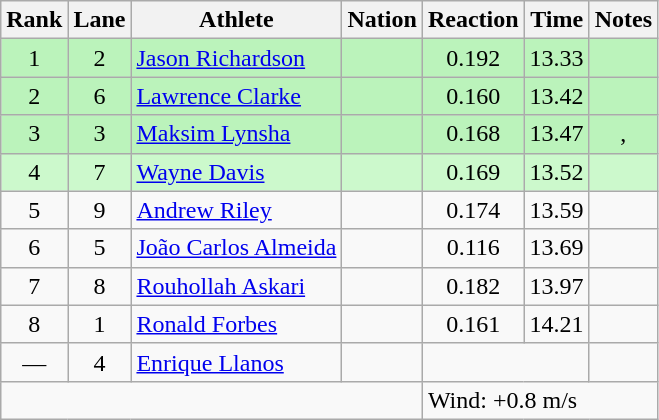<table class="wikitable sortable" style="text-align:center">
<tr>
<th>Rank</th>
<th>Lane</th>
<th>Athlete</th>
<th>Nation</th>
<th>Reaction</th>
<th>Time</th>
<th>Notes</th>
</tr>
<tr bgcolor=bbf3bb>
<td>1</td>
<td>2</td>
<td align=left><a href='#'>Jason Richardson</a></td>
<td align=left></td>
<td>0.192</td>
<td>13.33</td>
<td></td>
</tr>
<tr bgcolor=bbf3bb>
<td>2</td>
<td>6</td>
<td align=left><a href='#'>Lawrence Clarke</a></td>
<td align=left></td>
<td>0.160</td>
<td>13.42</td>
<td></td>
</tr>
<tr bgcolor=bbf3bb>
<td>3</td>
<td>3</td>
<td align=left><a href='#'>Maksim Lynsha</a></td>
<td align=left></td>
<td>0.168</td>
<td>13.47</td>
<td>, </td>
</tr>
<tr bgcolor=ccf9cc>
<td>4</td>
<td>7</td>
<td align=left><a href='#'>Wayne Davis</a></td>
<td align=left></td>
<td>0.169</td>
<td>13.52</td>
<td></td>
</tr>
<tr>
<td>5</td>
<td>9</td>
<td align=left><a href='#'>Andrew Riley</a></td>
<td align=left></td>
<td>0.174</td>
<td>13.59</td>
<td></td>
</tr>
<tr>
<td>6</td>
<td>5</td>
<td align=left><a href='#'>João Carlos Almeida</a></td>
<td align=left></td>
<td>0.116</td>
<td>13.69</td>
<td></td>
</tr>
<tr>
<td>7</td>
<td>8</td>
<td align=left><a href='#'>Rouhollah Askari</a></td>
<td align=left></td>
<td>0.182</td>
<td>13.97</td>
<td></td>
</tr>
<tr>
<td>8</td>
<td>1</td>
<td align=left><a href='#'>Ronald Forbes</a></td>
<td align=left></td>
<td>0.161</td>
<td>14.21</td>
<td></td>
</tr>
<tr>
<td data-sort-value=9>—</td>
<td>4</td>
<td align=left><a href='#'>Enrique Llanos</a></td>
<td align=left></td>
<td colspan=2 data-sort-value=99.99></td>
<td></td>
</tr>
<tr class="sortbottom">
<td colspan=4></td>
<td colspan="3" style="text-align:left;">Wind: +0.8 m/s</td>
</tr>
</table>
